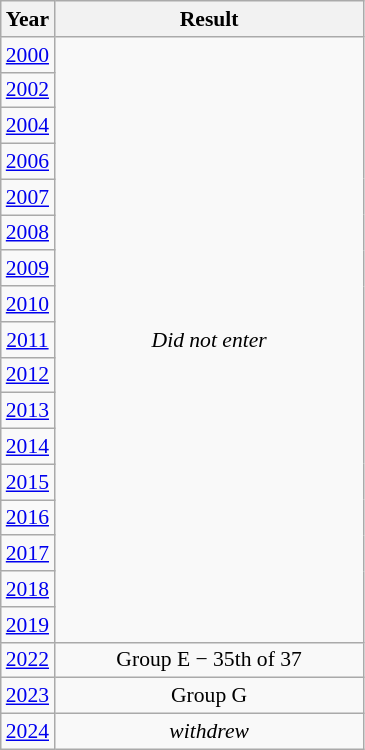<table class="wikitable" style="text-align: center; font-size:90%">
<tr>
<th>Year</th>
<th style="width:200px">Result</th>
</tr>
<tr>
<td> <a href='#'>2000</a></td>
<td rowspan="17"><em>Did not enter</em></td>
</tr>
<tr>
<td> <a href='#'>2002</a></td>
</tr>
<tr>
<td> <a href='#'>2004</a></td>
</tr>
<tr>
<td> <a href='#'>2006</a></td>
</tr>
<tr>
<td> <a href='#'>2007</a></td>
</tr>
<tr>
<td> <a href='#'>2008</a></td>
</tr>
<tr>
<td> <a href='#'>2009</a></td>
</tr>
<tr>
<td> <a href='#'>2010</a></td>
</tr>
<tr>
<td> <a href='#'>2011</a></td>
</tr>
<tr>
<td> <a href='#'>2012</a></td>
</tr>
<tr>
<td> <a href='#'>2013</a></td>
</tr>
<tr>
<td> <a href='#'>2014</a></td>
</tr>
<tr>
<td> <a href='#'>2015</a></td>
</tr>
<tr>
<td> <a href='#'>2016</a></td>
</tr>
<tr>
<td> <a href='#'>2017</a></td>
</tr>
<tr>
<td> <a href='#'>2018</a></td>
</tr>
<tr>
<td> <a href='#'>2019</a></td>
</tr>
<tr>
<td> <a href='#'>2022</a></td>
<td>Group E − 35th of 37</td>
</tr>
<tr>
<td> <a href='#'>2023</a></td>
<td>Group G</td>
</tr>
<tr>
<td> <a href='#'>2024</a></td>
<td><em>withdrew</em></td>
</tr>
</table>
